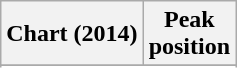<table class="wikitable sortable plainrowheaders">
<tr>
<th scope="col">Chart (2014)</th>
<th scope="col">Peak<br>position</th>
</tr>
<tr>
</tr>
<tr>
</tr>
<tr>
</tr>
<tr>
</tr>
<tr>
</tr>
<tr>
</tr>
<tr>
</tr>
<tr>
</tr>
<tr>
</tr>
<tr>
</tr>
<tr>
</tr>
</table>
